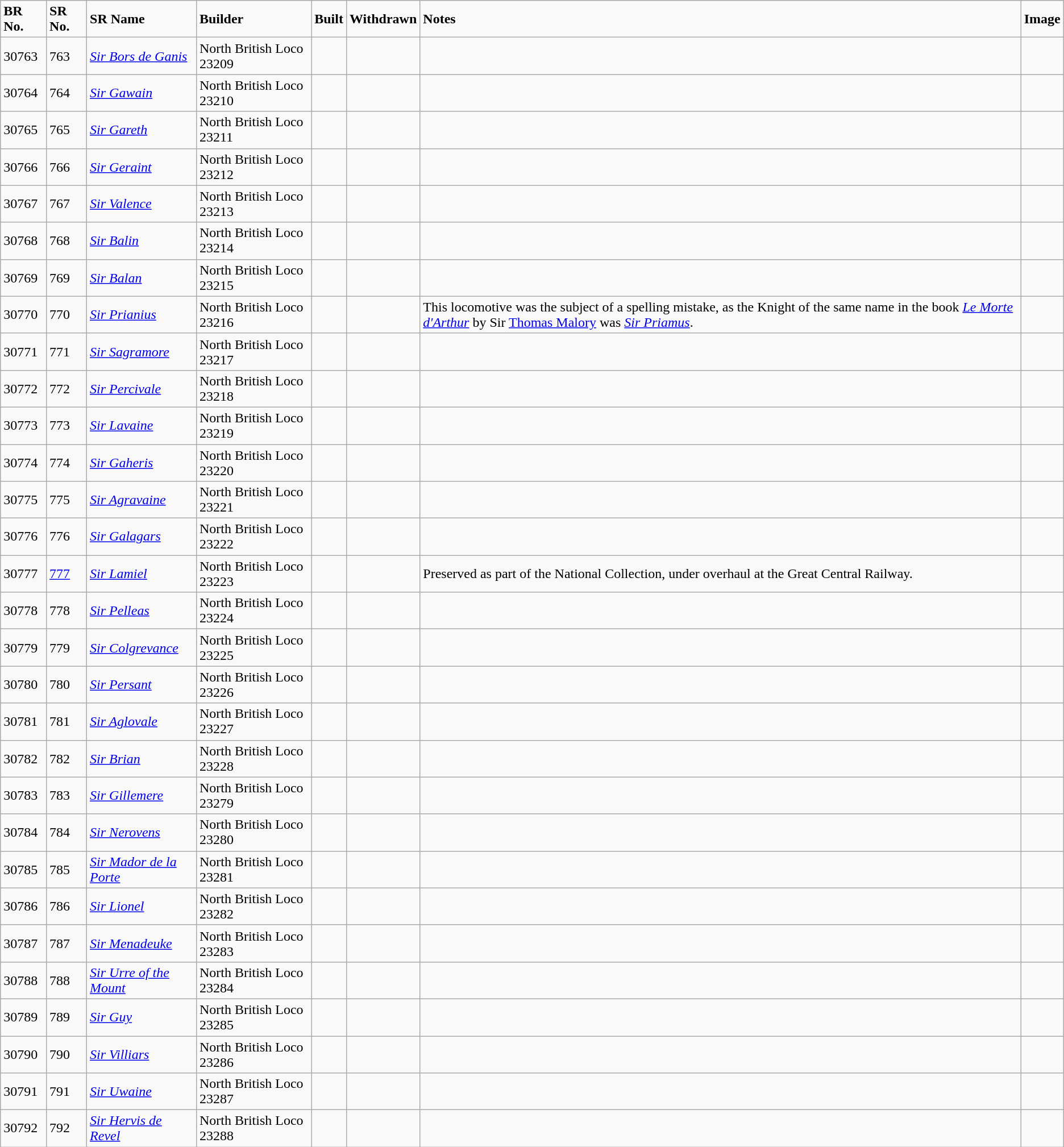<table class="wikitable">
<tr>
<td><strong>BR No.</strong></td>
<td><strong>SR No.</strong></td>
<td><strong>SR Name</strong></td>
<td><strong>Builder</strong></td>
<td><strong>Built</strong></td>
<td><strong>Withdrawn</strong></td>
<td><strong>Notes</strong></td>
<td><strong>Image</strong></td>
</tr>
<tr>
<td>30763</td>
<td>763</td>
<td><em><a href='#'>Sir Bors de Ganis</a></em></td>
<td>North British Loco 23209</td>
<td></td>
<td></td>
<td></td>
<td></td>
</tr>
<tr>
<td>30764</td>
<td>764</td>
<td><em><a href='#'>Sir Gawain</a></em></td>
<td>North British Loco 23210</td>
<td></td>
<td></td>
<td></td>
<td></td>
</tr>
<tr>
<td>30765</td>
<td>765</td>
<td><em><a href='#'>Sir Gareth</a></em></td>
<td>North British Loco 23211</td>
<td></td>
<td></td>
<td></td>
<td></td>
</tr>
<tr>
<td>30766</td>
<td>766</td>
<td><em><a href='#'>Sir Geraint</a></em></td>
<td>North British Loco 23212</td>
<td></td>
<td></td>
<td></td>
<td></td>
</tr>
<tr>
<td>30767</td>
<td>767</td>
<td><em><a href='#'>Sir Valence</a></em></td>
<td>North British Loco 23213</td>
<td></td>
<td></td>
<td></td>
<td></td>
</tr>
<tr>
<td>30768</td>
<td>768</td>
<td><em><a href='#'>Sir Balin</a></em></td>
<td>North British Loco 23214</td>
<td></td>
<td></td>
<td></td>
<td></td>
</tr>
<tr>
<td>30769</td>
<td>769</td>
<td><em><a href='#'>Sir Balan</a></em></td>
<td>North British Loco 23215</td>
<td></td>
<td></td>
<td></td>
<td></td>
</tr>
<tr>
<td>30770</td>
<td>770</td>
<td><em><a href='#'>Sir Prianius</a></em></td>
<td>North British Loco 23216</td>
<td></td>
<td></td>
<td>This locomotive was the subject of a spelling mistake, as the Knight of the same name in the book <em><a href='#'>Le Morte d'Arthur</a></em> by Sir <a href='#'>Thomas Malory</a> was <em><a href='#'>Sir Priamus</a></em>.</td>
<td></td>
</tr>
<tr>
<td>30771</td>
<td>771</td>
<td><em><a href='#'>Sir Sagramore</a></em></td>
<td>North British Loco 23217</td>
<td></td>
<td></td>
<td></td>
<td></td>
</tr>
<tr>
<td>30772</td>
<td>772</td>
<td><em><a href='#'>Sir Percivale</a></em></td>
<td>North British Loco 23218</td>
<td></td>
<td></td>
<td></td>
<td></td>
</tr>
<tr>
<td>30773</td>
<td>773</td>
<td><em><a href='#'>Sir Lavaine</a></em></td>
<td>North British Loco 23219</td>
<td></td>
<td></td>
<td></td>
<td></td>
</tr>
<tr>
<td>30774</td>
<td>774</td>
<td><em><a href='#'>Sir Gaheris</a></em></td>
<td>North British Loco 23220</td>
<td></td>
<td></td>
<td></td>
<td></td>
</tr>
<tr>
<td>30775</td>
<td>775</td>
<td><em><a href='#'>Sir Agravaine</a></em></td>
<td>North British Loco 23221</td>
<td></td>
<td></td>
<td></td>
<td></td>
</tr>
<tr>
<td>30776</td>
<td>776</td>
<td><em><a href='#'>Sir Galagars</a></em></td>
<td>North British Loco 23222</td>
<td></td>
<td></td>
<td></td>
<td></td>
</tr>
<tr>
<td>30777</td>
<td><a href='#'>777</a></td>
<td><em><a href='#'>Sir Lamiel</a></em></td>
<td>North British Loco 23223</td>
<td></td>
<td></td>
<td>Preserved as part of the National Collection, under overhaul at the Great Central Railway.</td>
<td></td>
</tr>
<tr>
<td>30778</td>
<td>778</td>
<td><em><a href='#'>Sir Pelleas</a></em></td>
<td>North British Loco 23224</td>
<td></td>
<td></td>
<td></td>
<td></td>
</tr>
<tr>
<td>30779</td>
<td>779</td>
<td><em><a href='#'>Sir Colgrevance</a></em></td>
<td>North British Loco 23225</td>
<td></td>
<td></td>
<td></td>
<td></td>
</tr>
<tr>
<td>30780</td>
<td>780</td>
<td><em><a href='#'>Sir Persant</a></em></td>
<td>North British Loco 23226</td>
<td></td>
<td></td>
<td></td>
<td></td>
</tr>
<tr>
<td>30781</td>
<td>781</td>
<td><em><a href='#'>Sir Aglovale</a></em></td>
<td>North British Loco 23227</td>
<td></td>
<td></td>
<td></td>
<td></td>
</tr>
<tr>
<td>30782</td>
<td>782</td>
<td><em><a href='#'>Sir Brian</a></em></td>
<td>North British Loco 23228</td>
<td></td>
<td></td>
<td></td>
<td></td>
</tr>
<tr>
<td>30783</td>
<td>783</td>
<td><em><a href='#'>Sir Gillemere</a></em></td>
<td>North British Loco 23279</td>
<td></td>
<td></td>
<td></td>
<td></td>
</tr>
<tr>
<td>30784</td>
<td>784</td>
<td><em><a href='#'>Sir Nerovens</a></em></td>
<td>North British Loco 23280</td>
<td></td>
<td></td>
<td></td>
<td></td>
</tr>
<tr>
<td>30785</td>
<td>785</td>
<td><em><a href='#'>Sir Mador de la Porte</a></em></td>
<td>North British Loco 23281</td>
<td></td>
<td></td>
<td></td>
<td></td>
</tr>
<tr>
<td>30786</td>
<td>786</td>
<td><em><a href='#'>Sir Lionel</a></em></td>
<td>North British Loco 23282</td>
<td></td>
<td></td>
<td></td>
<td></td>
</tr>
<tr>
<td>30787</td>
<td>787</td>
<td><em><a href='#'>Sir Menadeuke</a></em></td>
<td>North British Loco 23283</td>
<td></td>
<td></td>
<td></td>
<td></td>
</tr>
<tr>
<td>30788</td>
<td>788</td>
<td><em><a href='#'>Sir Urre of the Mount</a></em></td>
<td>North British Loco 23284</td>
<td></td>
<td></td>
<td></td>
<td></td>
</tr>
<tr>
<td>30789</td>
<td>789</td>
<td><em><a href='#'>Sir Guy</a></em></td>
<td>North British Loco 23285</td>
<td></td>
<td></td>
<td></td>
<td></td>
</tr>
<tr>
<td>30790</td>
<td>790</td>
<td><em><a href='#'>Sir Villiars</a></em></td>
<td>North British Loco 23286</td>
<td></td>
<td></td>
<td></td>
<td></td>
</tr>
<tr>
<td>30791</td>
<td>791</td>
<td><em><a href='#'>Sir Uwaine</a></em></td>
<td>North British Loco 23287</td>
<td></td>
<td></td>
<td></td>
<td></td>
</tr>
<tr>
<td>30792</td>
<td>792</td>
<td><em><a href='#'>Sir Hervis de Revel</a></em></td>
<td>North British Loco 23288</td>
<td></td>
<td></td>
<td></td>
<td></td>
</tr>
</table>
